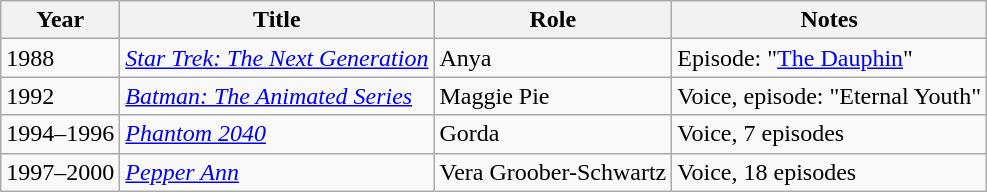<table class="wikitable sortable">
<tr>
<th>Year</th>
<th>Title</th>
<th>Role</th>
<th>Notes</th>
</tr>
<tr 1957 Hancocks Half Hour There's an airfield at the bottom of my garden>
<td>1988</td>
<td><em><a href='#'>Star Trek: The Next Generation</a></em></td>
<td>Anya</td>
<td>Episode: "<a href='#'>The Dauphin</a>"</td>
</tr>
<tr>
<td>1992</td>
<td><em><a href='#'>Batman: The Animated Series</a></em></td>
<td>Maggie Pie</td>
<td>Voice, episode: "Eternal Youth"</td>
</tr>
<tr>
<td>1994–1996</td>
<td><em><a href='#'>Phantom 2040</a></em></td>
<td>Gorda</td>
<td>Voice, 7 episodes</td>
</tr>
<tr>
<td>1997–2000</td>
<td><em><a href='#'>Pepper Ann</a></em></td>
<td>Vera Groober-Schwartz</td>
<td>Voice, 18 episodes</td>
</tr>
</table>
